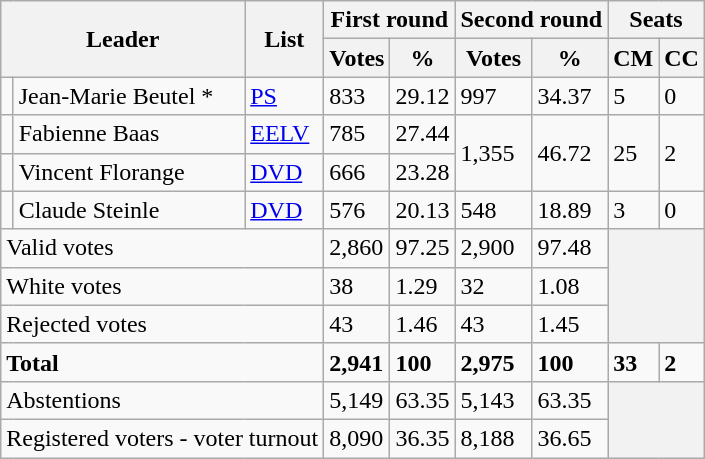<table class="wikitable">
<tr>
<th colspan="2" rowspan="2">Leader</th>
<th rowspan="2">List</th>
<th colspan="2">First round</th>
<th colspan="2">Second round</th>
<th colspan="2">Seats</th>
</tr>
<tr>
<th>Votes</th>
<th>%</th>
<th>Votes</th>
<th>%</th>
<th>CM</th>
<th>CC</th>
</tr>
<tr>
<td bgcolor=></td>
<td>Jean-Marie Beutel *</td>
<td><a href='#'>PS</a></td>
<td>833</td>
<td>29.12</td>
<td>997</td>
<td>34.37</td>
<td>5</td>
<td>0</td>
</tr>
<tr>
<td bgcolor=></td>
<td>Fabienne Baas</td>
<td><a href='#'>EELV</a></td>
<td>785</td>
<td>27.44</td>
<td rowspan="2">1,355</td>
<td rowspan="2">46.72</td>
<td rowspan="2">25</td>
<td rowspan="2">2</td>
</tr>
<tr>
<td bgcolor=></td>
<td>Vincent Florange</td>
<td><a href='#'>DVD</a></td>
<td>666</td>
<td>23.28</td>
</tr>
<tr>
<td bgcolor=></td>
<td>Claude Steinle</td>
<td><a href='#'>DVD</a></td>
<td>576</td>
<td>20.13</td>
<td>548</td>
<td>18.89</td>
<td>3</td>
<td>0</td>
</tr>
<tr>
<td colspan="3">Valid votes</td>
<td>2,860</td>
<td>97.25</td>
<td>2,900</td>
<td>97.48</td>
<th colspan="2" rowspan="3"></th>
</tr>
<tr>
<td colspan="3">White votes</td>
<td>38</td>
<td>1.29</td>
<td>32</td>
<td>1.08</td>
</tr>
<tr>
<td colspan="3">Rejected votes</td>
<td>43</td>
<td>1.46</td>
<td>43</td>
<td>1.45</td>
</tr>
<tr>
<td colspan="3"><strong>Total</strong></td>
<td><strong>2,941</strong></td>
<td><strong>100</strong></td>
<td><strong>2,975</strong></td>
<td><strong>100</strong></td>
<td><strong>33</strong></td>
<td><strong>2</strong></td>
</tr>
<tr>
<td colspan="3">Abstentions</td>
<td>5,149</td>
<td>63.35</td>
<td>5,143</td>
<td>63.35</td>
<th colspan="2" rowspan="2"></th>
</tr>
<tr>
<td colspan="3">Registered voters - voter turnout</td>
<td>8,090</td>
<td>36.35</td>
<td>8,188</td>
<td>36.65</td>
</tr>
</table>
